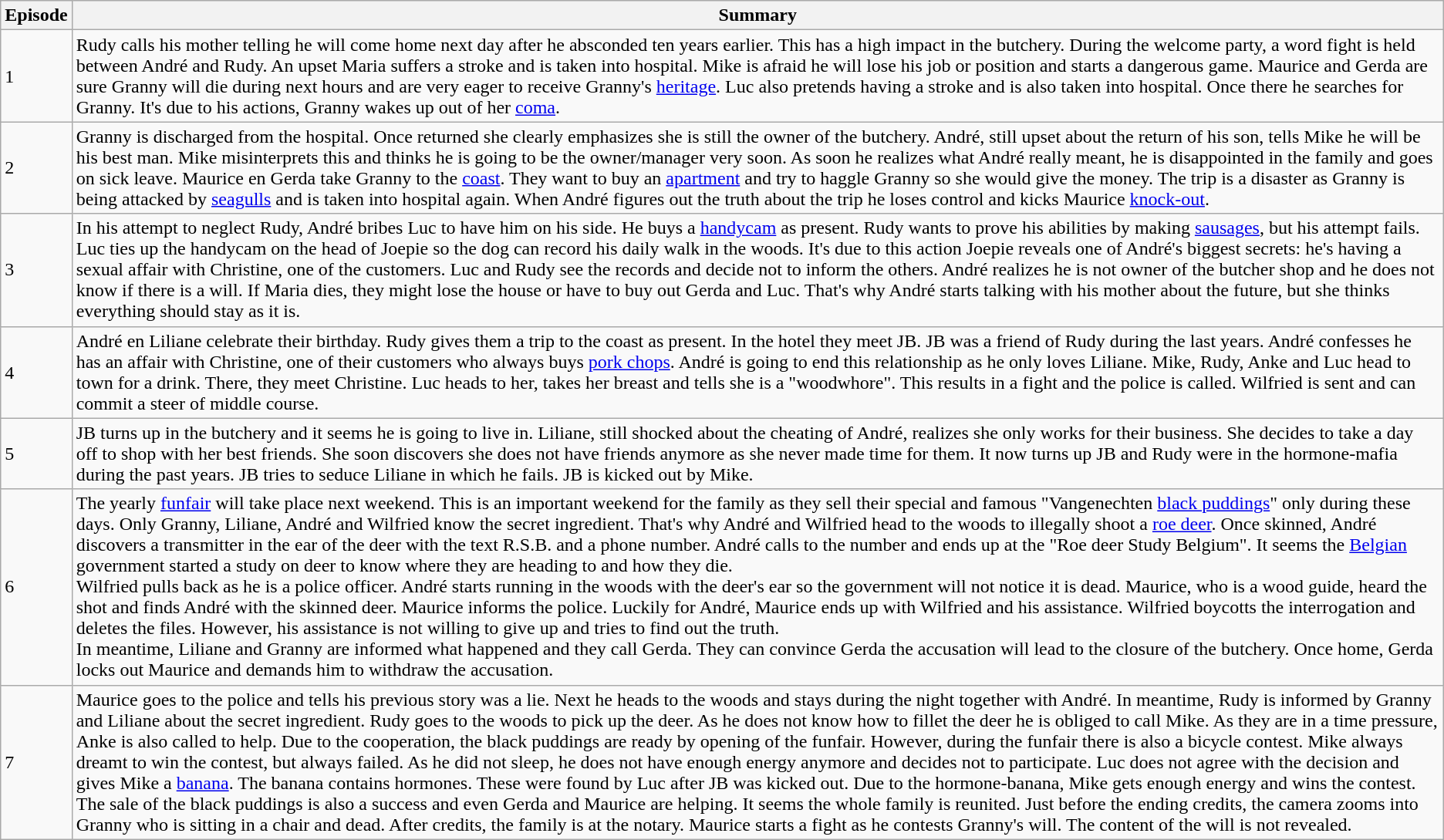<table class="wikitable" style="text-align:left">
<tr>
<th>Episode</th>
<th>Summary</th>
</tr>
<tr>
<td>1</td>
<td>Rudy calls his mother telling he will come home next day after he absconded ten years earlier. This has a high impact in the butchery. During the welcome party, a word fight is held between André and Rudy. An upset Maria suffers a stroke and is taken into hospital. Mike is afraid he will lose his job or position and starts a dangerous game. Maurice and Gerda are sure Granny will die during next hours and are very eager to receive Granny's <a href='#'>heritage</a>. Luc also pretends having a stroke and is also taken into hospital. Once there he searches for Granny. It's due to his actions, Granny wakes up out of her <a href='#'>coma</a>.</td>
</tr>
<tr>
<td>2</td>
<td>Granny is discharged from the hospital. Once returned she clearly emphasizes she is still the owner of the butchery. André, still upset about the return of his son, tells Mike he will be his best man. Mike misinterprets this and thinks he is going to be the owner/manager very soon. As soon he realizes what André really meant, he is disappointed in the family and goes on sick leave. Maurice en Gerda take Granny to the <a href='#'>coast</a>. They want to buy an <a href='#'>apartment</a> and try to haggle Granny so she would give the money. The trip is a disaster as Granny is being attacked by <a href='#'>seagulls</a> and is taken into hospital again. When André figures out the truth about the trip he loses control and kicks Maurice <a href='#'>knock-out</a>.</td>
</tr>
<tr>
<td>3</td>
<td>In his attempt to neglect Rudy, André bribes Luc to have him on his side. He buys a <a href='#'>handycam</a> as present. Rudy wants to prove his abilities by making <a href='#'>sausages</a>, but his attempt fails. Luc ties up the handycam on the head of Joepie so the dog can record his daily walk in the woods. It's due to this action Joepie reveals one of André's biggest secrets: he's having a sexual affair with Christine, one of the customers. Luc and Rudy see the records and decide not to inform the others. André realizes he is not owner of the butcher shop and he does not know if there is a will. If Maria dies, they might lose the house or have to buy out Gerda and Luc. That's why André starts talking with his mother about the future, but she thinks everything should stay as it is.</td>
</tr>
<tr>
<td>4</td>
<td>André en Liliane celebrate their birthday. Rudy gives them a trip to the coast as present. In the hotel they meet JB.  JB was a friend of Rudy during the last years. André confesses he has an affair with Christine, one of their customers who always buys <a href='#'>pork chops</a>. André is going to end this relationship as he only loves Liliane. Mike, Rudy, Anke and Luc head to town for a drink. There, they meet Christine. Luc heads to her, takes her breast and tells she is a "woodwhore". This results in a fight and the police is called. Wilfried is sent and can commit a steer of middle course.</td>
</tr>
<tr>
<td>5</td>
<td>JB turns up in the butchery and it seems he is going to live in. Liliane, still shocked about the cheating of André, realizes she only works for their business. She decides to take a day off to shop with her best friends. She soon discovers she does not have friends anymore as she never made time for them. It now turns up JB and Rudy were in the hormone-mafia during the past years. JB tries to seduce Liliane in which he fails. JB is kicked out by Mike.</td>
</tr>
<tr>
<td>6</td>
<td>The yearly <a href='#'>funfair</a> will take place next weekend. This is an important weekend for the family as they sell their special and famous "Vangenechten <a href='#'>black puddings</a>" only during these days. Only Granny, Liliane, André and Wilfried know the secret ingredient. That's why André and Wilfried head to the woods to illegally shoot a <a href='#'>roe deer</a>. Once skinned, André discovers a transmitter in the ear of the deer with the text R.S.B. and a phone number. André calls to the number and ends up at the "Roe deer Study Belgium". It seems the <a href='#'>Belgian</a> government started a study on deer to know where they are heading to and how they die.<br>Wilfried pulls back as he is a police officer. André starts running in the woods with the deer's ear so the government will not notice it is dead. Maurice, who is a wood guide, heard the shot and finds André with the skinned deer. Maurice informs the police. Luckily for André, Maurice ends up with Wilfried and his assistance. Wilfried boycotts the interrogation and deletes the files. However, his assistance is not willing to give up and tries to find out the truth.<br>In meantime, Liliane and Granny are informed what happened and they call Gerda. They can convince Gerda the accusation will lead to the closure of the butchery. Once home, Gerda locks out Maurice and demands him to withdraw the accusation.</td>
</tr>
<tr>
<td>7</td>
<td>Maurice goes to the police and tells his previous story was a lie. Next he heads to the woods and stays during the night together with André. In meantime, Rudy is informed by Granny and Liliane about the secret ingredient. Rudy goes to the woods to pick up the deer. As he does not know how to fillet the deer he is obliged to call Mike. As they are in a time pressure, Anke is also called to help. Due to the cooperation, the black puddings are ready by opening of the funfair. However, during the funfair there is also a bicycle contest. Mike always dreamt to win the contest, but always failed. As he did not sleep, he does not have enough energy anymore and decides not to participate. Luc does not agree with the decision and gives Mike a <a href='#'>banana</a>. The banana contains hormones. These were found by Luc after JB was kicked out. Due to the hormone-banana, Mike gets enough energy and wins the contest. The sale of the black puddings is also a success and even Gerda and Maurice are helping. It seems the whole family is reunited. Just before the ending credits, the camera zooms into Granny who is sitting in a chair and dead. After credits, the family is at the notary. Maurice starts a fight as he contests Granny's will. The content of the will is not revealed.</td>
</tr>
</table>
